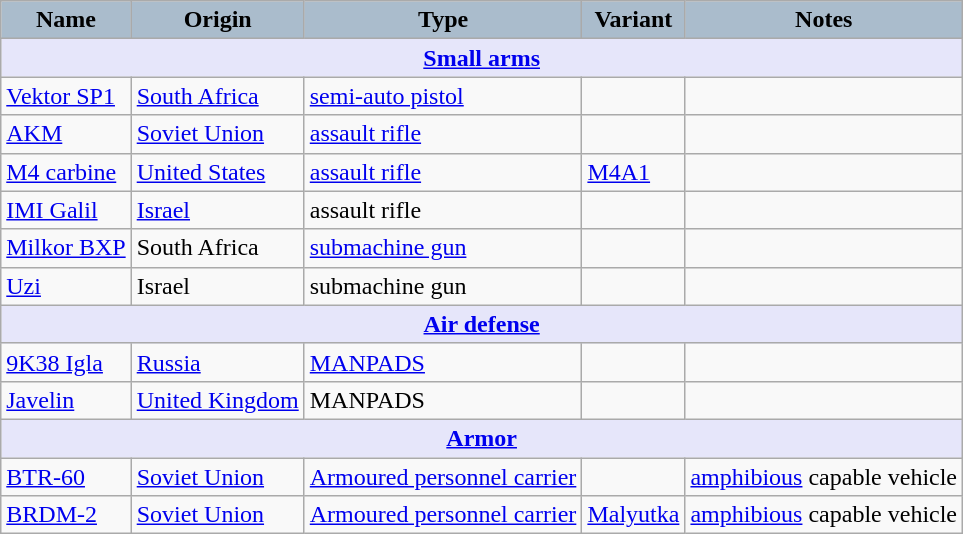<table class="wikitable">
<tr>
<th style="text-align:center; background:#aabccc;">Name</th>
<th style="text-align: center; background:#aabccc;">Origin</th>
<th style="text-align:l center; background:#aabccc;">Type</th>
<th style="text-align:l center; background:#aabccc;">Variant</th>
<th style="text-align: center; background:#aabccc;">Notes</th>
</tr>
<tr>
<th style="align: center; background: lavender;" colspan="5"><a href='#'>Small arms</a></th>
</tr>
<tr>
<td><a href='#'>Vektor SP1</a></td>
<td><a href='#'>South Africa</a></td>
<td><a href='#'>semi-auto pistol</a></td>
<td></td>
<td></td>
</tr>
<tr>
<td><a href='#'>AKM</a></td>
<td><a href='#'>Soviet Union</a></td>
<td><a href='#'>assault rifle</a></td>
<td></td>
<td></td>
</tr>
<tr>
<td><a href='#'>M4 carbine</a></td>
<td><a href='#'>United States</a></td>
<td><a href='#'>assault rifle</a></td>
<td><a href='#'>M4A1</a></td>
<td></td>
</tr>
<tr>
<td><a href='#'>IMI Galil</a></td>
<td><a href='#'>Israel</a></td>
<td>assault rifle</td>
<td></td>
<td></td>
</tr>
<tr>
<td><a href='#'>Milkor BXP</a></td>
<td>South Africa</td>
<td><a href='#'>submachine gun</a></td>
<td></td>
<td></td>
</tr>
<tr>
<td><a href='#'>Uzi</a></td>
<td>Israel</td>
<td>submachine gun</td>
<td></td>
<td></td>
</tr>
<tr>
<th style="align: center; background: lavender;" colspan="5"><a href='#'>Air defense</a></th>
</tr>
<tr>
<td><a href='#'>9K38 Igla</a></td>
<td><a href='#'>Russia</a></td>
<td><a href='#'>MANPADS</a></td>
<td></td>
<td></td>
</tr>
<tr>
<td><a href='#'>Javelin</a></td>
<td><a href='#'>United Kingdom</a></td>
<td>MANPADS</td>
<td></td>
<td></td>
</tr>
<tr>
<th style="align: center; background: lavender;" colspan="5"><a href='#'>Armor</a></th>
</tr>
<tr>
<td><a href='#'>BTR-60</a></td>
<td><a href='#'>Soviet Union</a></td>
<td><a href='#'>Armoured personnel carrier</a></td>
<td></td>
<td><a href='#'>amphibious</a> capable vehicle</td>
</tr>
<tr>
<td><a href='#'>BRDM-2</a></td>
<td><a href='#'>Soviet Union</a></td>
<td><a href='#'>Armoured personnel carrier</a></td>
<td><a href='#'>Malyutka</a></td>
<td><a href='#'>amphibious</a> capable vehicle</td>
</tr>
</table>
